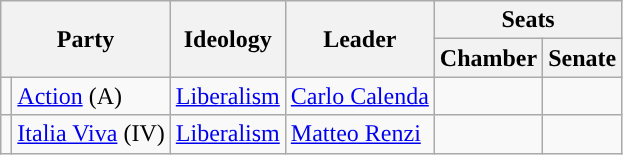<table class=wikitable  style=text-align:left>
<tr>
<th colspan="2" rowspan="2">Party</th>
<th rowspan="2">Ideology</th>
<th rowspan="2">Leader</th>
<th colspan="2">Seats</th>
</tr>
<tr>
<th>Chamber</th>
<th>Senate</th>
</tr>
<tr>
<td></td>
<td><a href='#'>Action</a> (A)</td>
<td><a href='#'>Liberalism</a></td>
<td><a href='#'>Carlo Calenda</a></td>
<td></td>
<td></td>
</tr>
<tr>
<td></td>
<td><a href='#'>Italia Viva</a> (IV)</td>
<td><a href='#'>Liberalism</a></td>
<td><a href='#'>Matteo Renzi</a></td>
<td></td>
<td></td>
</tr>
</table>
